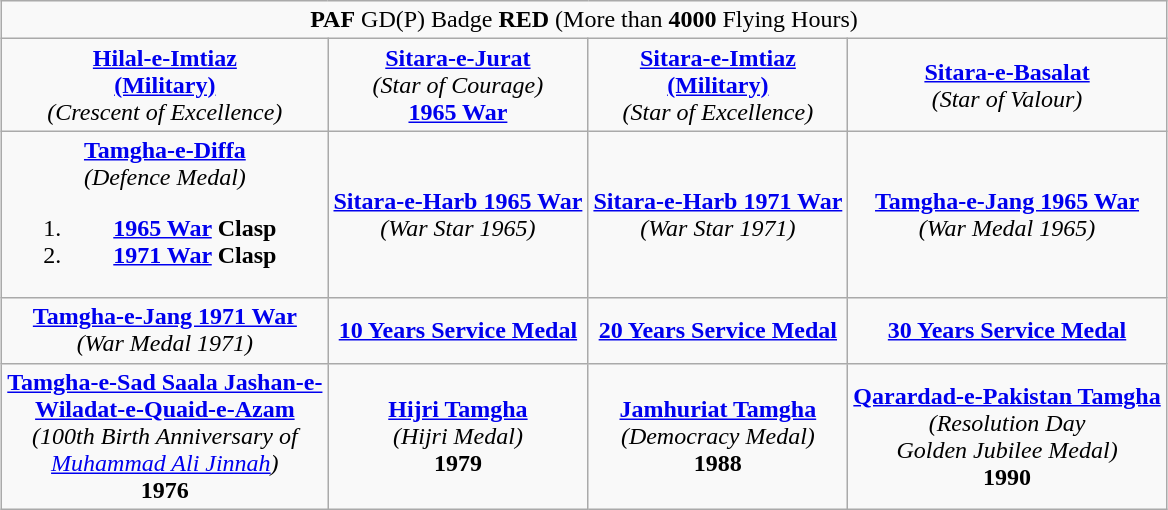<table class="wikitable" style="margin:1em auto; text-align:center;">
<tr>
<td colspan="5"><strong>PAF</strong> GD(P) Badge <strong>RED</strong> (More than <strong>4000</strong> Flying Hours)</td>
</tr>
<tr>
<td><strong><a href='#'>Hilal-e-Imtiaz</a></strong><br><strong><a href='#'>(Military)</a></strong><br><em>(Crescent of Excellence)</em></td>
<td><strong><a href='#'>Sitara-e-Jurat</a></strong><br><em>(Star of Courage)</em><br><strong><a href='#'>1965 War</a></strong></td>
<td><strong><a href='#'>Sitara-e-Imtiaz</a></strong><br><strong><a href='#'>(Military)</a></strong><br><em>(Star of Excellence)</em></td>
<td><strong><a href='#'>Sitara-e-Basalat</a></strong><br><em>(Star of Valour)</em></td>
</tr>
<tr>
<td><strong><a href='#'>Tamgha-e-Diffa</a></strong><br><em>(Defence Medal)</em><ol><li><strong><a href='#'>1965 War</a> Clasp</strong></li><li><strong><a href='#'>1971 War</a> Clasp</strong></li></ol></td>
<td><strong><a href='#'>Sitara-e-Harb 1965 War</a></strong><br><em>(War Star 1965)</em></td>
<td><strong><a href='#'>Sitara-e-Harb 1971 War</a></strong><br><em>(War Star 1971)</em></td>
<td><a href='#'><strong>Tamgha-e-Jang 1965 War</strong></a><br><em>(War Medal 1965)</em></td>
</tr>
<tr>
<td><strong><a href='#'>Tamgha-e-Jang 1971 War</a></strong><br><em>(War Medal 1971)</em></td>
<td><strong><a href='#'>10 Years Service Medal</a></strong></td>
<td><strong><a href='#'>20 Years Service Medal</a></strong></td>
<td><strong><a href='#'>30 Years Service Medal</a></strong></td>
</tr>
<tr>
<td><strong><a href='#'>Tamgha-e-Sad Saala Jashan-e-</a></strong><br><strong><a href='#'>Wiladat-e-Quaid-e-Azam</a></strong><br><em>(100th Birth Anniversary of</em><br><em><a href='#'>Muhammad Ali Jinnah</a>)</em><br><strong>1976</strong></td>
<td><strong><a href='#'>Hijri Tamgha</a></strong><br><em>(Hijri Medal)</em><br><strong>1979</strong></td>
<td><strong><a href='#'>Jamhuriat Tamgha</a></strong><br><em>(Democracy Medal)</em><br><strong>1988</strong></td>
<td><strong><a href='#'>Qarardad-e-Pakistan Tamgha</a></strong><br><em>(Resolution Day</em><br><em>Golden Jubilee Medal)</em><br><strong>1990</strong></td>
</tr>
</table>
